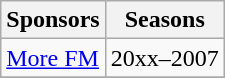<table class="wikitable collapsible">
<tr>
<th>Sponsors</th>
<th>Seasons</th>
</tr>
<tr>
<td><a href='#'>More FM</a></td>
<td>20xx–2007</td>
</tr>
<tr>
</tr>
</table>
